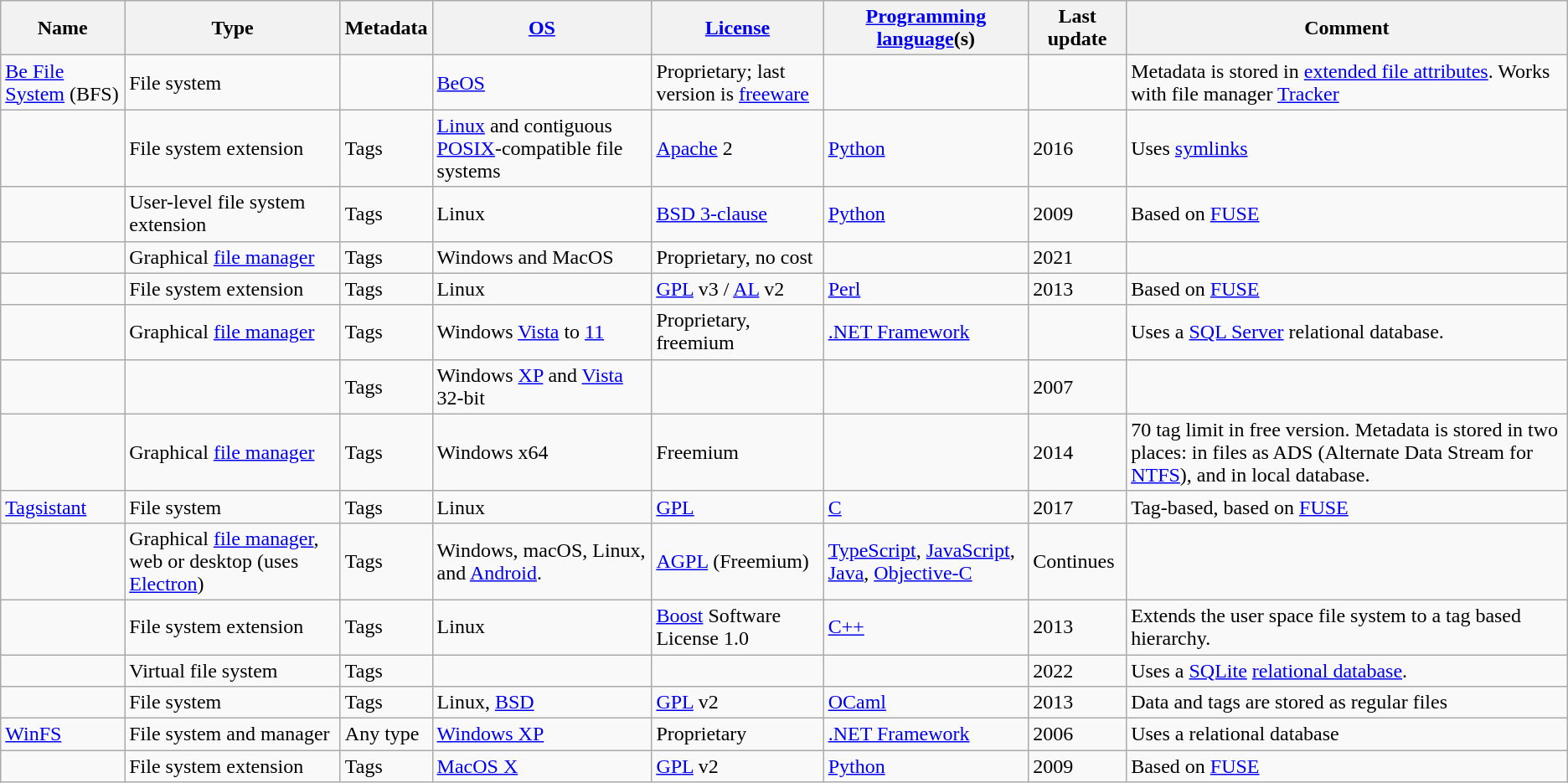<table class="wikitable sortable">
<tr>
<th>Name</th>
<th>Type</th>
<th>Metadata</th>
<th><a href='#'>OS</a></th>
<th><a href='#'>License</a></th>
<th><a href='#'>Programming language</a>(s)</th>
<th>Last update</th>
<th>Comment</th>
</tr>
<tr>
<td><a href='#'>Be File System</a> (BFS)</td>
<td>File system</td>
<td></td>
<td><a href='#'>BeOS</a></td>
<td>Proprietary; last version is <a href='#'>freeware</a></td>
<td></td>
<td></td>
<td>Metadata is stored in <a href='#'>extended file attributes</a>. Works with file manager <a href='#'>Tracker</a></td>
</tr>
<tr>
<td></td>
<td>File system extension</td>
<td>Tags</td>
<td><a href='#'>Linux</a> and contiguous <a href='#'>POSIX</a>-compatible file systems</td>
<td><a href='#'>Apache</a> 2</td>
<td><a href='#'>Python</a></td>
<td>2016</td>
<td>Uses <a href='#'>symlinks</a></td>
</tr>
<tr>
<td></td>
<td>User-level file system extension</td>
<td>Tags</td>
<td>Linux</td>
<td><a href='#'>BSD 3-clause</a></td>
<td><a href='#'>Python</a></td>
<td>2009</td>
<td>Based on <a href='#'>FUSE</a></td>
</tr>
<tr>
<td></td>
<td>Graphical <a href='#'>file manager</a></td>
<td>Tags</td>
<td>Windows and MacOS</td>
<td>Proprietary, no cost</td>
<td></td>
<td>2021</td>
<td></td>
</tr>
<tr>
<td></td>
<td>File system extension</td>
<td>Tags</td>
<td>Linux</td>
<td><a href='#'>GPL</a> v3 / <a href='#'>AL</a> v2</td>
<td><a href='#'>Perl</a></td>
<td>2013</td>
<td>Based on <a href='#'>FUSE</a></td>
</tr>
<tr>
<td></td>
<td>Graphical <a href='#'>file manager</a></td>
<td>Tags</td>
<td>Windows <a href='#'>Vista</a> to <a href='#'>11</a></td>
<td>Proprietary, freemium</td>
<td><a href='#'>.NET Framework</a></td>
<td></td>
<td>Uses a <a href='#'>SQL Server</a> relational database.</td>
</tr>
<tr>
<td></td>
<td></td>
<td>Tags</td>
<td>Windows <a href='#'>XP</a> and <a href='#'>Vista</a> 32-bit</td>
<td></td>
<td></td>
<td>2007</td>
<td></td>
</tr>
<tr>
<td></td>
<td>Graphical <a href='#'>file manager</a></td>
<td>Tags</td>
<td>Windows x64</td>
<td>Freemium</td>
<td></td>
<td>2014</td>
<td>70 tag limit in free version. Metadata is stored in two places: in files as ADS (Alternate Data Stream for <a href='#'>NTFS</a>), and in local database.</td>
</tr>
<tr>
<td><a href='#'>Tagsistant</a></td>
<td>File system</td>
<td>Tags</td>
<td>Linux</td>
<td><a href='#'>GPL</a></td>
<td><a href='#'>C</a></td>
<td>2017</td>
<td>Tag-based, based on <a href='#'>FUSE</a></td>
</tr>
<tr>
<td></td>
<td>Graphical <a href='#'>file manager</a>, web or desktop (uses <a href='#'>Electron</a>)</td>
<td>Tags</td>
<td>Windows, macOS, Linux, and <a href='#'>Android</a>.</td>
<td><a href='#'>AGPL</a> (Freemium)</td>
<td><a href='#'>TypeScript</a>, <a href='#'>JavaScript</a>, <a href='#'>Java</a>, <a href='#'>Objective-C</a></td>
<td>Continues</td>
<td></td>
</tr>
<tr>
<td></td>
<td>File system extension</td>
<td>Tags</td>
<td>Linux</td>
<td><a href='#'>Boost</a> Software License 1.0</td>
<td><a href='#'>C++</a></td>
<td>2013</td>
<td>Extends the user space file system to a tag based hierarchy.</td>
</tr>
<tr>
<td></td>
<td>Virtual file system</td>
<td>Tags</td>
<td></td>
<td></td>
<td></td>
<td>2022</td>
<td>Uses a <a href='#'>SQLite</a> <a href='#'>relational database</a>.</td>
</tr>
<tr>
<td></td>
<td>File system</td>
<td>Tags</td>
<td>Linux, <a href='#'>BSD</a></td>
<td><a href='#'>GPL</a> v2</td>
<td><a href='#'>OCaml</a></td>
<td>2013</td>
<td>Data and tags are stored as regular files</td>
</tr>
<tr>
<td><a href='#'>WinFS</a></td>
<td>File system and manager</td>
<td>Any type</td>
<td><a href='#'>Windows XP</a></td>
<td>Proprietary</td>
<td><a href='#'>.NET Framework</a></td>
<td>2006</td>
<td>Uses a relational database</td>
</tr>
<tr>
<td></td>
<td>File system extension</td>
<td>Tags</td>
<td><a href='#'>MacOS X</a></td>
<td><a href='#'>GPL</a> v2</td>
<td><a href='#'>Python</a></td>
<td>2009</td>
<td>Based on <a href='#'>FUSE</a></td>
</tr>
</table>
